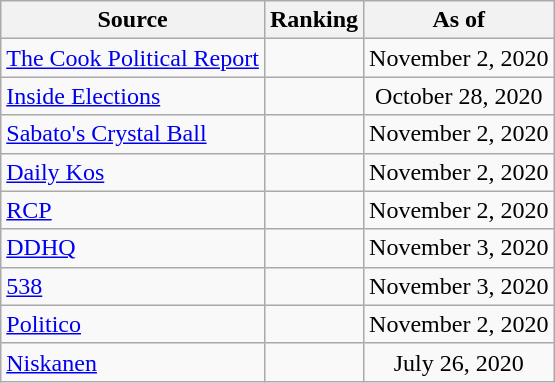<table class="wikitable" style="text-align:center">
<tr>
<th>Source</th>
<th>Ranking</th>
<th>As of</th>
</tr>
<tr>
<td align=left><a href='#'>The Cook Political Report</a></td>
<td></td>
<td>November 2, 2020</td>
</tr>
<tr>
<td align=left><a href='#'>Inside Elections</a></td>
<td></td>
<td>October 28, 2020</td>
</tr>
<tr>
<td align=left><a href='#'>Sabato's Crystal Ball</a></td>
<td></td>
<td>November 2, 2020</td>
</tr>
<tr>
<td align="left"><a href='#'>Daily Kos</a></td>
<td></td>
<td>November 2, 2020</td>
</tr>
<tr>
<td align="left"><a href='#'>RCP</a></td>
<td></td>
<td>November 2, 2020</td>
</tr>
<tr>
<td align="left"><a href='#'>DDHQ</a></td>
<td></td>
<td>November 3, 2020</td>
</tr>
<tr>
<td align="left"><a href='#'>538</a></td>
<td></td>
<td>November 3, 2020</td>
</tr>
<tr>
<td align="left"><a href='#'>Politico</a></td>
<td></td>
<td>November 2, 2020</td>
</tr>
<tr>
<td align="left"><a href='#'>Niskanen</a></td>
<td></td>
<td>July 26, 2020</td>
</tr>
</table>
